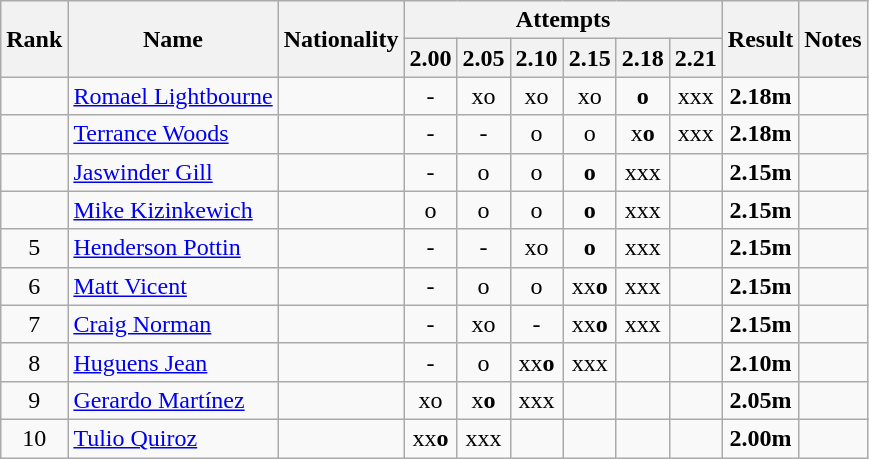<table class="wikitable sortable" style="text-align:center">
<tr>
<th rowspan=2>Rank</th>
<th rowspan=2>Name</th>
<th rowspan=2>Nationality</th>
<th colspan=6>Attempts</th>
<th rowspan=2>Result</th>
<th rowspan=2>Notes</th>
</tr>
<tr>
<th>2.00</th>
<th>2.05</th>
<th>2.10</th>
<th>2.15</th>
<th>2.18</th>
<th>2.21</th>
</tr>
<tr>
<td align=center></td>
<td align=left><a href='#'>Romael Lightbourne</a></td>
<td align=left></td>
<td>-</td>
<td>xo</td>
<td>xo</td>
<td>xo</td>
<td><strong>o</strong></td>
<td>xxx</td>
<td><strong>2.18m</strong></td>
<td></td>
</tr>
<tr>
<td align=center></td>
<td align=left><a href='#'>Terrance Woods</a></td>
<td align=left></td>
<td>-</td>
<td>-</td>
<td>o</td>
<td>o</td>
<td>x<strong>o</strong></td>
<td>xxx</td>
<td><strong>2.18m</strong></td>
<td></td>
</tr>
<tr>
<td align=center></td>
<td align=left><a href='#'>Jaswinder Gill</a></td>
<td align=left></td>
<td>-</td>
<td>o</td>
<td>o</td>
<td><strong>o</strong></td>
<td>xxx</td>
<td></td>
<td><strong>2.15m</strong></td>
<td></td>
</tr>
<tr>
<td align=center></td>
<td align=left><a href='#'>Mike Kizinkewich</a></td>
<td align=left></td>
<td>o</td>
<td>o</td>
<td>o</td>
<td><strong>o</strong></td>
<td>xxx</td>
<td></td>
<td><strong>2.15m</strong></td>
<td></td>
</tr>
<tr>
<td align=center>5</td>
<td align=left><a href='#'>Henderson Pottin</a></td>
<td align=left></td>
<td>-</td>
<td>-</td>
<td>xo</td>
<td><strong>o</strong></td>
<td>xxx</td>
<td></td>
<td><strong>2.15m</strong></td>
<td></td>
</tr>
<tr>
<td align=center>6</td>
<td align=left><a href='#'>Matt Vicent</a></td>
<td align=left></td>
<td>-</td>
<td>o</td>
<td>o</td>
<td>xx<strong>o</strong></td>
<td>xxx</td>
<td></td>
<td><strong>2.15m</strong></td>
<td></td>
</tr>
<tr>
<td align=center>7</td>
<td align=left><a href='#'>Craig Norman</a></td>
<td align=left></td>
<td>-</td>
<td>xo</td>
<td>-</td>
<td>xx<strong>o</strong></td>
<td>xxx</td>
<td></td>
<td><strong>2.15m</strong></td>
<td></td>
</tr>
<tr>
<td align=center>8</td>
<td align=left><a href='#'>Huguens Jean</a></td>
<td align=left></td>
<td>-</td>
<td>o</td>
<td>xx<strong>o</strong></td>
<td>xxx</td>
<td></td>
<td></td>
<td><strong>2.10m</strong></td>
<td></td>
</tr>
<tr>
<td align=center>9</td>
<td align=left><a href='#'>Gerardo Martínez</a></td>
<td align=left></td>
<td>xo</td>
<td>x<strong>o</strong></td>
<td>xxx</td>
<td></td>
<td></td>
<td></td>
<td><strong>2.05m</strong></td>
<td></td>
</tr>
<tr>
<td align=center>10</td>
<td align=left><a href='#'>Tulio Quiroz</a></td>
<td align=left></td>
<td>xx<strong>o</strong></td>
<td>xxx</td>
<td></td>
<td></td>
<td></td>
<td></td>
<td><strong>2.00m</strong></td>
<td></td>
</tr>
</table>
